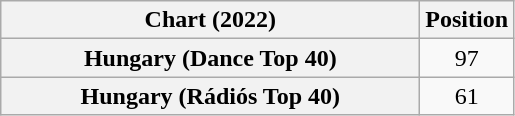<table class="wikitable plainrowheaders" style="text-align:center">
<tr>
<th scope="col" style="width:17em;">Chart (2022)</th>
<th scope="col">Position</th>
</tr>
<tr>
<th scope="row">Hungary (Dance Top 40)</th>
<td>97</td>
</tr>
<tr>
<th scope="row">Hungary (Rádiós Top 40)</th>
<td>61</td>
</tr>
</table>
